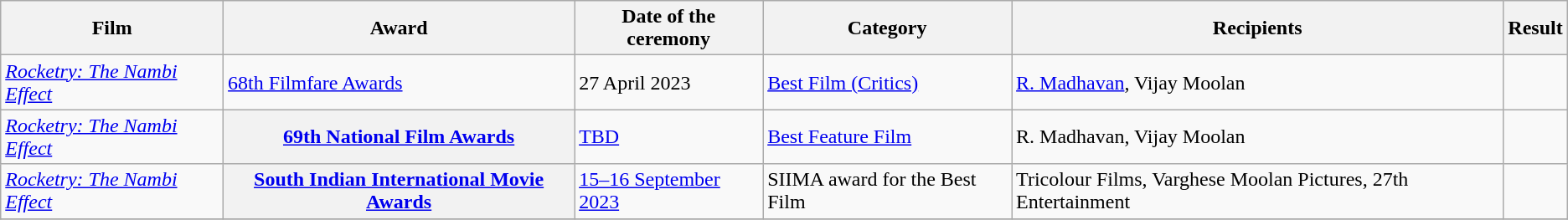<table class="wikitable plainrowheaders sortable">
<tr>
<th scope="col">Film</th>
<th scope="col">Award</th>
<th scope="col">Date of the ceremony</th>
<th scope="col">Category</th>
<th scope="col">Recipients</th>
<th scope="col">Result</th>
</tr>
<tr>
<td><em><a href='#'>Rocketry: The Nambi Effect</a></em></td>
<td><a href='#'>68th Filmfare Awards</a></td>
<td>27 April 2023</td>
<td><a href='#'>Best Film (Critics)</a></td>
<td><a href='#'>R. Madhavan</a>, Vijay Moolan</td>
<td></td>
</tr>
<tr>
<td><em><a href='#'>Rocketry: The Nambi Effect</a></em></td>
<th scope="row"><a href='#'>69th National Film Awards</a></th>
<td><a href='#'>TBD</a></td>
<td><a href='#'>Best Feature Film</a></td>
<td>R. Madhavan, Vijay Moolan</td>
<td></td>
</tr>
<tr>
<td><em><a href='#'>Rocketry: The Nambi Effect</a></em></td>
<th scope="row" rowspan="1"><a href='#'>South Indian International Movie Awards</a></th>
<td rowspan="1"><a href='#'>15–16 September 2023</a></td>
<td>SIIMA award for the Best Film</td>
<td>Tricolour Films, Varghese Moolan Pictures, 27th Entertainment</td>
<td></td>
</tr>
<tr>
</tr>
</table>
